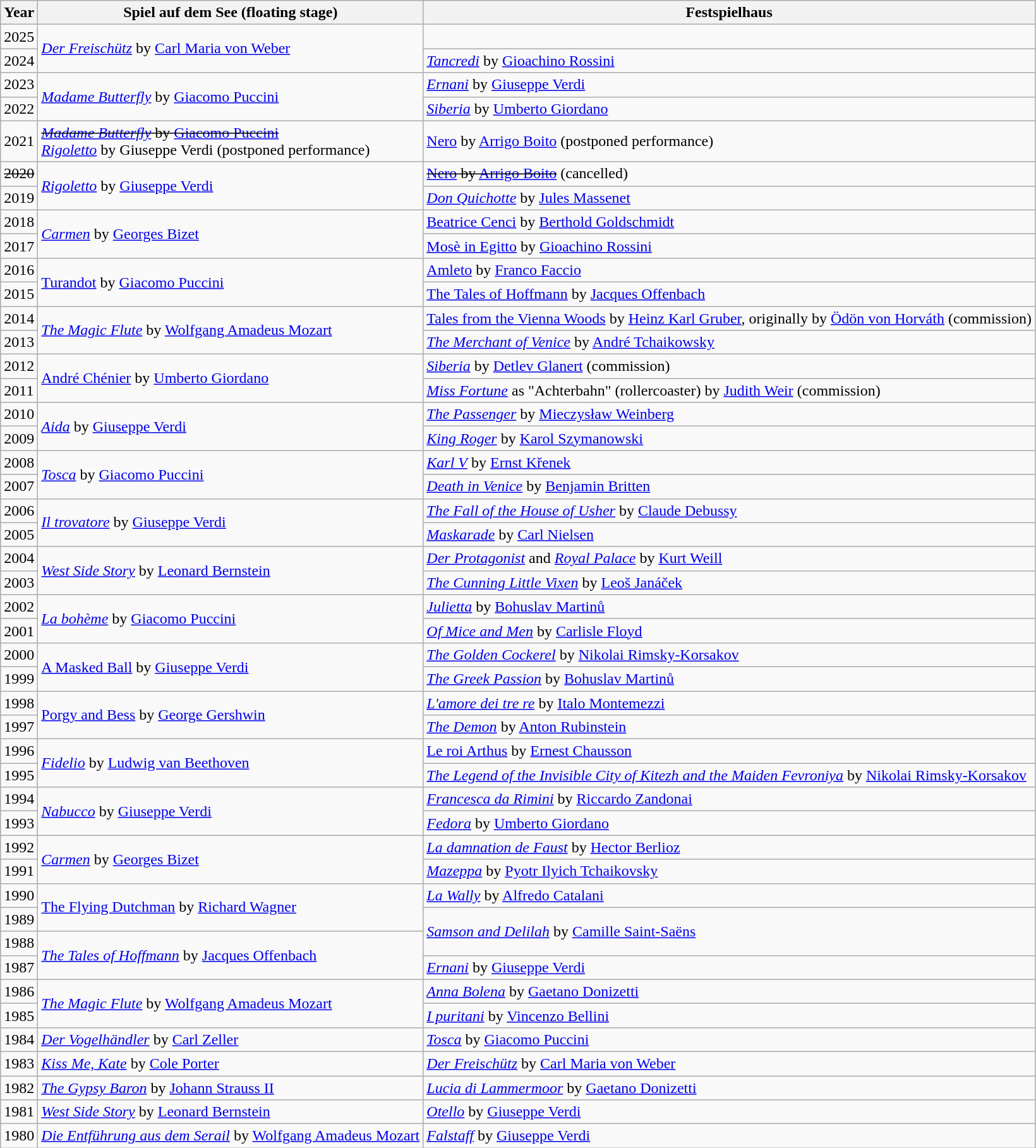<table class="wikitable">
<tr>
<th>Year</th>
<th>Spiel auf dem See (floating stage)</th>
<th>Festspielhaus</th>
</tr>
<tr>
<td>2025</td>
<td rowspan="2"><em><a href='#'>Der Freischütz</a></em> by <a href='#'>Carl Maria von Weber</a></td>
<td></td>
</tr>
<tr>
<td>2024</td>
<td><em><a href='#'>Tancredi</a></em> by <a href='#'>Gioachino Rossini</a></td>
</tr>
<tr>
<td>2023</td>
<td rowspan="2"><em><a href='#'>Madame Butterfly</a></em> by <a href='#'>Giacomo Puccini</a></td>
<td><em><a href='#'>Ernani</a></em> by <a href='#'>Giuseppe Verdi</a></td>
</tr>
<tr>
<td>2022</td>
<td><em><a href='#'>Siberia</a></em> by <a href='#'>Umberto Giordano</a></td>
</tr>
<tr>
<td>2021</td>
<td><s><em><a href='#'>Madame Butterfly</a></em> by <a href='#'>Giacomo Puccini</a></s><br><em><a href='#'>Rigoletto</a></em> by Giuseppe Verdi (postponed performance)</td>
<td><a href='#'>Nero</a> by <a href='#'>Arrigo Boito</a> (postponed performance)</td>
</tr>
<tr>
<td><s>2020</s></td>
<td rowspan="2"><em><a href='#'>Rigoletto</a></em> by <a href='#'>Giuseppe Verdi</a></td>
<td><s><a href='#'>Nero</a> by <a href='#'>Arrigo Boito</a></s> (cancelled)</td>
</tr>
<tr>
<td>2019</td>
<td><em><a href='#'>Don Quichotte</a></em> by <a href='#'>Jules Massenet</a></td>
</tr>
<tr>
<td>2018</td>
<td rowspan="2"><em><a href='#'>Carmen</a></em> by <a href='#'>Georges Bizet</a></td>
<td><a href='#'>Beatrice Cenci</a> by <a href='#'>Berthold Goldschmidt</a></td>
</tr>
<tr>
<td>2017</td>
<td><a href='#'>Mosè in Egitto</a> by <a href='#'>Gioachino Rossini</a></td>
</tr>
<tr>
<td>2016</td>
<td rowspan="2"><a href='#'>Turandot</a> by <a href='#'>Giacomo Puccini</a></td>
<td><a href='#'>Amleto</a> by <a href='#'>Franco Faccio</a></td>
</tr>
<tr>
<td>2015</td>
<td><a href='#'>The Tales of Hoffmann</a> by <a href='#'>Jacques Offenbach</a></td>
</tr>
<tr>
<td>2014</td>
<td rowspan="2"><em><a href='#'>The Magic Flute</a></em> by <a href='#'>Wolfgang Amadeus Mozart</a></td>
<td><a href='#'>Tales from the Vienna Woods</a> by <a href='#'>Heinz Karl Gruber</a>, originally by <a href='#'>Ödön von Horváth</a> (commission)</td>
</tr>
<tr>
<td>2013</td>
<td><em><a href='#'>The Merchant of Venice</a></em> by <a href='#'>André Tchaikowsky</a></td>
</tr>
<tr>
<td>2012</td>
<td rowspan="2"><a href='#'>André Chénier</a> by <a href='#'>Umberto Giordano</a></td>
<td><em><a href='#'>Siberia</a></em> by <a href='#'>Detlev Glanert</a> (commission)</td>
</tr>
<tr>
<td>2011</td>
<td><em><a href='#'>Miss Fortune</a></em> as "Achterbahn" (rollercoaster) by <a href='#'>Judith Weir</a> (commission)</td>
</tr>
<tr>
<td>2010</td>
<td rowspan="2"><em><a href='#'>Aida</a></em> by <a href='#'>Giuseppe Verdi</a></td>
<td><em><a href='#'>The Passenger</a></em> by <a href='#'>Mieczysław Weinberg</a></td>
</tr>
<tr>
<td>2009</td>
<td><em><a href='#'>King Roger</a></em> by <a href='#'>Karol Szymanowski</a></td>
</tr>
<tr>
<td>2008</td>
<td rowspan="2"><em><a href='#'>Tosca</a></em> by <a href='#'>Giacomo Puccini</a></td>
<td><em><a href='#'>Karl V</a></em> by <a href='#'>Ernst Křenek</a></td>
</tr>
<tr>
<td>2007</td>
<td><em><a href='#'>Death in Venice</a></em> by <a href='#'>Benjamin Britten</a></td>
</tr>
<tr>
<td>2006</td>
<td rowspan="2"><em><a href='#'>Il trovatore</a></em> by <a href='#'>Giuseppe Verdi</a></td>
<td><em><a href='#'>The Fall of the House of Usher</a></em> by <a href='#'>Claude Debussy</a></td>
</tr>
<tr>
<td>2005</td>
<td><em><a href='#'>Maskarade</a></em> by <a href='#'>Carl Nielsen</a></td>
</tr>
<tr>
<td>2004</td>
<td rowspan="2"><em><a href='#'>West Side Story</a></em> by <a href='#'>Leonard Bernstein</a></td>
<td><em><a href='#'>Der Protagonist</a></em> and <em><a href='#'>Royal Palace</a></em> by <a href='#'>Kurt Weill</a></td>
</tr>
<tr>
<td>2003</td>
<td><em><a href='#'>The Cunning Little Vixen</a></em> by <a href='#'>Leoš Janáček</a></td>
</tr>
<tr>
<td>2002</td>
<td rowspan="2"><em><a href='#'>La bohème</a></em> by <a href='#'>Giacomo Puccini</a></td>
<td><em><a href='#'>Julietta</a></em> by <a href='#'>Bohuslav Martinů</a></td>
</tr>
<tr>
<td>2001</td>
<td><em><a href='#'>Of Mice and Men</a></em> by <a href='#'>Carlisle Floyd</a></td>
</tr>
<tr>
<td>2000</td>
<td rowspan="2"><a href='#'>A Masked Ball</a> by <a href='#'>Giuseppe Verdi</a></td>
<td><em><a href='#'>The Golden Cockerel</a></em> by <a href='#'>Nikolai Rimsky-Korsakov</a></td>
</tr>
<tr>
<td>1999</td>
<td><em><a href='#'>The Greek Passion</a></em> by <a href='#'>Bohuslav Martinů</a></td>
</tr>
<tr>
<td>1998</td>
<td rowspan="2"><a href='#'>Porgy and Bess</a> by <a href='#'>George Gershwin</a></td>
<td><em><a href='#'>L'amore dei tre re</a></em> by <a href='#'>Italo Montemezzi</a></td>
</tr>
<tr>
<td>1997</td>
<td><em><a href='#'>The Demon</a></em> by <a href='#'>Anton Rubinstein</a></td>
</tr>
<tr>
<td>1996</td>
<td rowspan="2"><em><a href='#'>Fidelio</a></em> by <a href='#'>Ludwig van Beethoven</a></td>
<td><a href='#'>Le roi Arthus</a> by <a href='#'>Ernest Chausson</a></td>
</tr>
<tr>
<td>1995</td>
<td><em><a href='#'>The Legend of the Invisible City of Kitezh and the Maiden Fevroniya</a></em> by <a href='#'>Nikolai Rimsky-Korsakov</a></td>
</tr>
<tr>
<td>1994</td>
<td rowspan="2"><em><a href='#'>Nabucco</a></em> by <a href='#'>Giuseppe Verdi</a></td>
<td><em><a href='#'>Francesca da Rimini</a></em> by <a href='#'>Riccardo Zandonai</a></td>
</tr>
<tr>
<td>1993</td>
<td><em><a href='#'>Fedora</a></em> by <a href='#'>Umberto Giordano</a></td>
</tr>
<tr>
<td>1992</td>
<td rowspan="2"><em><a href='#'>Carmen</a></em> by <a href='#'>Georges Bizet</a></td>
<td><em><a href='#'>La damnation de Faust</a></em> by <a href='#'>Hector Berlioz</a></td>
</tr>
<tr>
<td>1991</td>
<td><em><a href='#'>Mazeppa</a></em> by <a href='#'>Pyotr Ilyich Tchaikovsky</a></td>
</tr>
<tr>
<td>1990</td>
<td rowspan="2"><a href='#'>The Flying Dutchman</a> by <a href='#'>Richard Wagner</a></td>
<td><em><a href='#'>La Wally</a></em> by <a href='#'>Alfredo Catalani</a></td>
</tr>
<tr>
<td>1989</td>
<td rowspan="2"><em><a href='#'>Samson and Delilah</a></em> by <a href='#'>Camille Saint-Saëns</a></td>
</tr>
<tr>
<td>1988</td>
<td rowspan="2"><em><a href='#'>The Tales of Hoffmann</a></em> by <a href='#'>Jacques Offenbach</a></td>
</tr>
<tr>
<td>1987</td>
<td><em><a href='#'>Ernani</a></em> by <a href='#'>Giuseppe Verdi</a></td>
</tr>
<tr>
<td>1986</td>
<td rowspan="2"><em><a href='#'>The Magic Flute</a></em> by <a href='#'>Wolfgang Amadeus Mozart</a></td>
<td><em><a href='#'>Anna Bolena</a></em> by <a href='#'>Gaetano Donizetti</a></td>
</tr>
<tr>
<td>1985</td>
<td><em><a href='#'>I puritani</a></em> by <a href='#'>Vincenzo Bellini</a></td>
</tr>
<tr>
<td>1984</td>
<td><em><a href='#'>Der Vogelhändler</a></em> by <a href='#'>Carl Zeller</a></td>
<td><em><a href='#'>Tosca</a></em> by <a href='#'>Giacomo Puccini</a></td>
</tr>
<tr>
<td>1983</td>
<td><em><a href='#'>Kiss Me, Kate</a></em> by <a href='#'>Cole Porter</a></td>
<td><em><a href='#'>Der Freischütz</a></em> by <a href='#'>Carl Maria von Weber</a></td>
</tr>
<tr>
<td>1982</td>
<td><em><a href='#'>The Gypsy Baron</a></em> by <a href='#'>Johann Strauss II</a></td>
<td><em><a href='#'>Lucia di Lammermoor</a></em> by <a href='#'>Gaetano Donizetti</a></td>
</tr>
<tr>
<td>1981</td>
<td><em><a href='#'>West Side Story</a></em> by <a href='#'>Leonard Bernstein</a></td>
<td><em><a href='#'>Otello</a></em> by <a href='#'>Giuseppe Verdi</a></td>
</tr>
<tr>
<td>1980</td>
<td><em><a href='#'>Die Entführung aus dem Serail</a></em> by <a href='#'>Wolfgang Amadeus Mozart</a></td>
<td><em><a href='#'>Falstaff</a></em> by <a href='#'>Giuseppe Verdi</a></td>
</tr>
</table>
